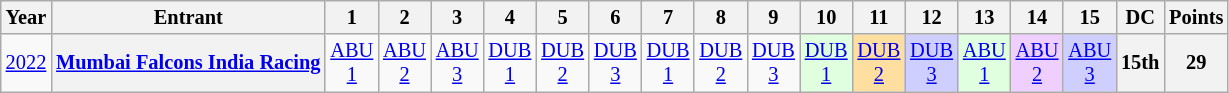<table class="wikitable" style="text-align:center; font-size:85%">
<tr>
<th>Year</th>
<th>Entrant</th>
<th>1</th>
<th>2</th>
<th>3</th>
<th>4</th>
<th>5</th>
<th>6</th>
<th>7</th>
<th>8</th>
<th>9</th>
<th>10</th>
<th>11</th>
<th>12</th>
<th>13</th>
<th>14</th>
<th>15</th>
<th>DC</th>
<th>Points</th>
</tr>
<tr>
<td><a href='#'>2022</a></td>
<th nowrap><a href='#'>Mumbai Falcons India Racing</a></th>
<td><a href='#'>ABU<br>1</a></td>
<td><a href='#'>ABU<br>2</a></td>
<td><a href='#'>ABU<br>3</a></td>
<td><a href='#'>DUB<br>1</a></td>
<td><a href='#'>DUB<br>2</a></td>
<td><a href='#'>DUB<br>3</a></td>
<td><a href='#'>DUB<br>1</a></td>
<td><a href='#'>DUB<br>2</a></td>
<td><a href='#'>DUB<br>3</a></td>
<td style="background:#DFFFDF;"><a href='#'>DUB<br>1</a><br></td>
<td style="background:#FFDF9F;"><a href='#'>DUB<br>2</a><br></td>
<td style="background:#CFCFFF;"><a href='#'>DUB<br>3</a><br></td>
<td style="background:#DFFFDF;"><a href='#'>ABU<br>1</a><br></td>
<td style="background:#EFCFFF;"><a href='#'>ABU<br>2</a><br></td>
<td style="background:#CFCFFF;"><a href='#'>ABU<br>3</a><br></td>
<th>15th</th>
<th>29</th>
</tr>
</table>
